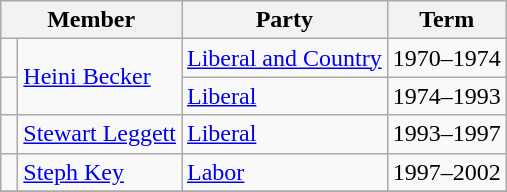<table class="wikitable">
<tr>
<th colspan="2">Member</th>
<th>Party</th>
<th>Term</th>
</tr>
<tr>
<td> </td>
<td rowspan=2><a href='#'>Heini Becker</a></td>
<td><a href='#'>Liberal and Country</a></td>
<td>1970–1974</td>
</tr>
<tr>
<td> </td>
<td><a href='#'>Liberal</a></td>
<td>1974–1993</td>
</tr>
<tr>
<td> </td>
<td><a href='#'>Stewart Leggett</a></td>
<td><a href='#'>Liberal</a></td>
<td>1993–1997</td>
</tr>
<tr>
<td> </td>
<td><a href='#'>Steph Key</a></td>
<td><a href='#'>Labor</a></td>
<td>1997–2002</td>
</tr>
<tr>
</tr>
</table>
